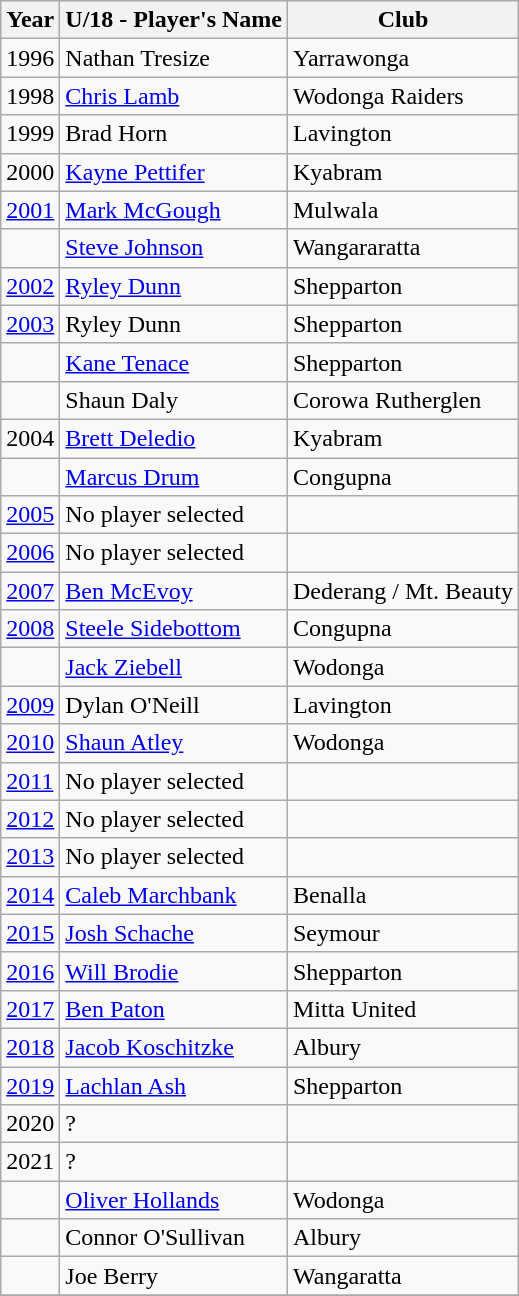<table class="wikitable collapsible collapsed">
<tr>
<th><strong>Year</strong></th>
<th><span><strong>U/18 - Player's Name</strong></span></th>
<th><strong>Club</strong></th>
</tr>
<tr>
<td>1996</td>
<td>Nathan Tresize</td>
<td>Yarrawonga</td>
</tr>
<tr>
<td>1998</td>
<td><a href='#'>Chris Lamb</a></td>
<td>Wodonga Raiders</td>
</tr>
<tr>
<td>1999</td>
<td>Brad Horn</td>
<td>Lavington</td>
</tr>
<tr>
<td>2000</td>
<td><a href='#'>Kayne Pettifer</a></td>
<td>Kyabram</td>
</tr>
<tr>
<td><a href='#'>2001</a></td>
<td><a href='#'>Mark McGough</a></td>
<td>Mulwala</td>
</tr>
<tr>
<td></td>
<td><a href='#'>Steve Johnson</a></td>
<td>Wangararatta</td>
</tr>
<tr>
<td><a href='#'>2002</a></td>
<td><a href='#'>Ryley Dunn</a></td>
<td>Shepparton</td>
</tr>
<tr>
<td><a href='#'>2003</a></td>
<td>Ryley Dunn</td>
<td>Shepparton</td>
</tr>
<tr>
<td></td>
<td><a href='#'>Kane Tenace</a></td>
<td>Shepparton</td>
</tr>
<tr>
<td></td>
<td>Shaun Daly</td>
<td>Corowa Rutherglen</td>
</tr>
<tr>
<td>2004</td>
<td><a href='#'>Brett Deledio</a></td>
<td>Kyabram</td>
</tr>
<tr>
<td></td>
<td><a href='#'>Marcus Drum</a></td>
<td>Congupna</td>
</tr>
<tr>
<td><a href='#'>2005</a></td>
<td>No player selected</td>
<td></td>
</tr>
<tr>
<td><a href='#'>2006</a></td>
<td>No player selected</td>
<td></td>
</tr>
<tr>
<td><a href='#'>2007</a></td>
<td><a href='#'>Ben McEvoy</a></td>
<td>Dederang / Mt. Beauty</td>
</tr>
<tr>
<td><a href='#'>2008</a></td>
<td><a href='#'>Steele Sidebottom</a></td>
<td>Congupna</td>
</tr>
<tr>
<td></td>
<td><a href='#'>Jack Ziebell</a></td>
<td>Wodonga</td>
</tr>
<tr>
<td><a href='#'>2009</a></td>
<td>Dylan O'Neill</td>
<td>Lavington</td>
</tr>
<tr>
<td><a href='#'>2010</a></td>
<td><a href='#'>Shaun Atley</a></td>
<td>Wodonga</td>
</tr>
<tr>
<td><a href='#'>2011</a></td>
<td>No player selected</td>
<td></td>
</tr>
<tr>
<td><a href='#'>2012</a></td>
<td>No player selected</td>
<td></td>
</tr>
<tr>
<td><a href='#'>2013</a></td>
<td>No player selected</td>
<td></td>
</tr>
<tr>
<td><a href='#'>2014</a></td>
<td><a href='#'>Caleb Marchbank</a></td>
<td>Benalla</td>
</tr>
<tr>
<td><a href='#'>2015</a></td>
<td><a href='#'>Josh Schache</a></td>
<td>Seymour</td>
</tr>
<tr>
<td><a href='#'>2016</a></td>
<td><a href='#'>Will Brodie</a></td>
<td>Shepparton</td>
</tr>
<tr>
<td><a href='#'>2017</a></td>
<td><a href='#'>Ben Paton</a></td>
<td>Mitta United</td>
</tr>
<tr>
<td><a href='#'>2018</a></td>
<td><a href='#'>Jacob Koschitzke</a></td>
<td>Albury</td>
</tr>
<tr>
<td><a href='#'>2019</a></td>
<td><a href='#'>Lachlan Ash</a></td>
<td>Shepparton</td>
</tr>
<tr>
<td>2020</td>
<td>?</td>
<td></td>
</tr>
<tr>
<td>2021</td>
<td>?</td>
<td></td>
</tr>
<tr>
<td></td>
<td><a href='#'>Oliver Hollands</a></td>
<td>Wodonga</td>
</tr>
<tr>
<td></td>
<td>Connor O'Sullivan</td>
<td>Albury</td>
</tr>
<tr>
<td></td>
<td>Joe Berry</td>
<td>Wangaratta</td>
</tr>
<tr>
</tr>
</table>
